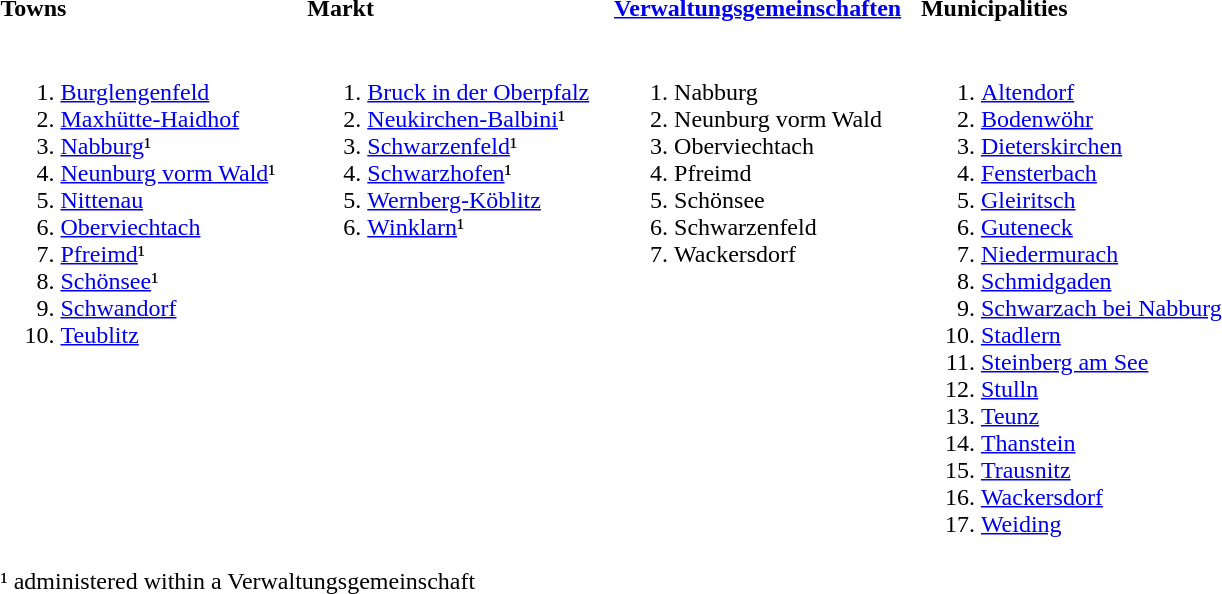<table>
<tr>
<th width=25% align=left>Towns</th>
<th width=25% align=left>Markt</th>
<th width=25% align=left><a href='#'>Verwaltungsgemeinschaften</a></th>
<th width=25% align=left>Municipalities</th>
</tr>
<tr valign=top>
<td><br><ol><li><a href='#'>Burglengenfeld</a></li><li><a href='#'>Maxhütte-Haidhof</a></li><li><a href='#'>Nabburg</a>¹</li><li><a href='#'>Neunburg vorm Wald</a>¹</li><li><a href='#'>Nittenau</a></li><li><a href='#'>Oberviechtach</a></li><li><a href='#'>Pfreimd</a>¹</li><li><a href='#'>Schönsee</a>¹</li><li><a href='#'>Schwandorf</a></li><li><a href='#'>Teublitz</a></li></ol></td>
<td><br><ol><li><a href='#'>Bruck in der Oberpfalz</a></li><li><a href='#'>Neukirchen-Balbini</a>¹</li><li><a href='#'>Schwarzenfeld</a>¹</li><li><a href='#'>Schwarzhofen</a>¹</li><li><a href='#'>Wernberg-Köblitz</a></li><li><a href='#'>Winklarn</a>¹</li></ol></td>
<td><br><ol><li>Nabburg</li><li>Neunburg vorm Wald</li><li>Oberviechtach</li><li>Pfreimd</li><li>Schönsee</li><li>Schwarzenfeld</li><li>Wackersdorf</li></ol></td>
<td><br><ol><li><a href='#'>Altendorf</a></li><li><a href='#'>Bodenwöhr</a></li><li><a href='#'>Dieterskirchen</a></li><li><a href='#'>Fensterbach</a></li><li><a href='#'>Gleiritsch</a></li><li><a href='#'>Guteneck</a></li><li><a href='#'>Niedermurach</a></li><li><a href='#'>Schmidgaden</a></li><li><a href='#'>Schwarzach bei Nabburg</a></li><li><a href='#'>Stadlern</a></li><li><a href='#'>Steinberg am See</a></li><li><a href='#'>Stulln</a></li><li><a href='#'>Teunz</a></li><li><a href='#'>Thanstein</a></li><li><a href='#'>Trausnitz</a></li><li><a href='#'>Wackersdorf</a></li><li><a href='#'>Weiding</a></li></ol></td>
</tr>
<tr>
<td colspan=4>¹ administered within a Verwaltungsgemeinschaft</td>
</tr>
</table>
